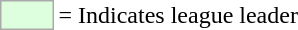<table>
<tr>
<td style="background:#DDFFDD; border:1px solid #aaa; width:2em;"></td>
<td>= Indicates league leader</td>
</tr>
</table>
